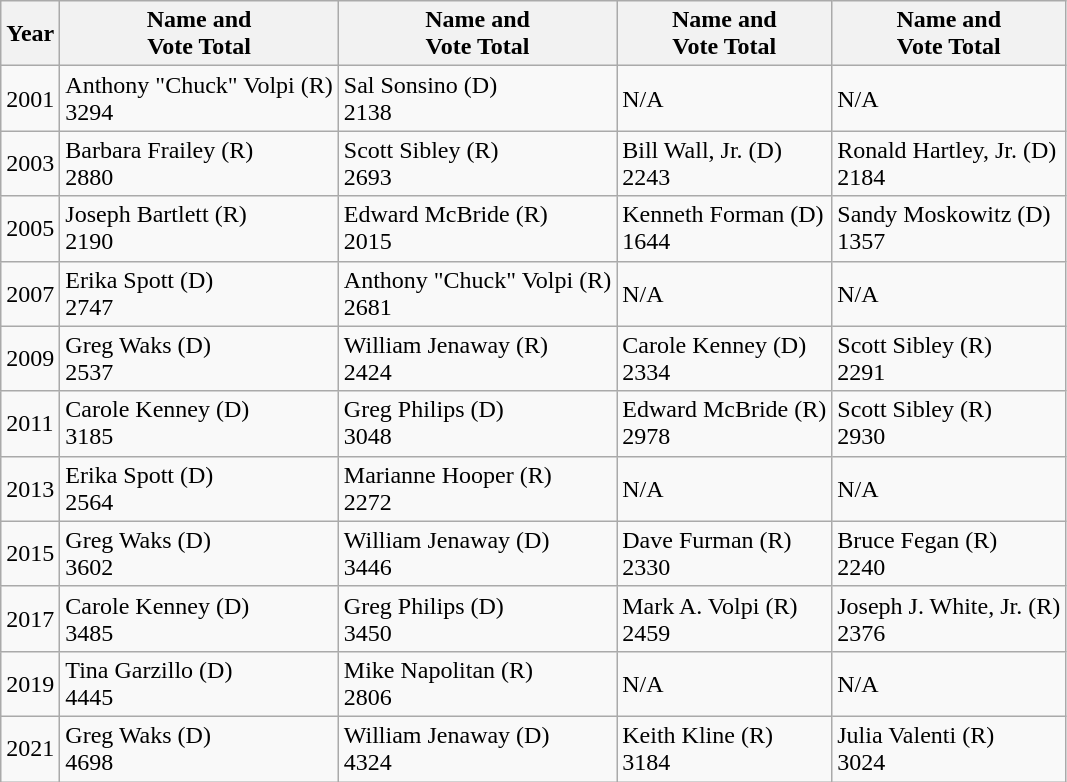<table class="wikitable">
<tr>
<th>Year</th>
<th>Name and<br>Vote Total</th>
<th>Name and<br>Vote Total</th>
<th>Name and<br>Vote Total</th>
<th>Name and<br>Vote Total</th>
</tr>
<tr>
<td>2001</td>
<td>Anthony "Chuck" Volpi (R)<br>3294</td>
<td>Sal Sonsino (D)<br>2138</td>
<td>N/A</td>
<td>N/A</td>
</tr>
<tr>
<td>2003</td>
<td>Barbara Frailey (R)<br>2880</td>
<td>Scott Sibley (R)<br>2693</td>
<td>Bill Wall, Jr. (D)<br>2243</td>
<td>Ronald Hartley, Jr. (D)<br>2184</td>
</tr>
<tr>
<td>2005</td>
<td>Joseph Bartlett (R)<br>2190</td>
<td>Edward McBride (R)<br>2015</td>
<td>Kenneth Forman (D)<br>1644</td>
<td>Sandy Moskowitz (D)<br>1357</td>
</tr>
<tr>
<td>2007</td>
<td>Erika Spott (D)<br>2747</td>
<td>Anthony "Chuck" Volpi (R)<br>2681</td>
<td>N/A</td>
<td>N/A</td>
</tr>
<tr>
<td>2009</td>
<td>Greg Waks (D)<br>2537</td>
<td>William Jenaway (R)<br>2424</td>
<td>Carole Kenney (D)<br>2334</td>
<td>Scott Sibley (R)<br>2291</td>
</tr>
<tr>
<td>2011</td>
<td>Carole Kenney (D)<br>3185</td>
<td>Greg Philips (D)<br>3048</td>
<td>Edward McBride (R)<br>2978</td>
<td>Scott Sibley (R)<br>2930</td>
</tr>
<tr>
<td>2013</td>
<td>Erika Spott (D)<br>2564</td>
<td>Marianne Hooper (R)<br>2272</td>
<td>N/A</td>
<td>N/A</td>
</tr>
<tr>
<td>2015</td>
<td>Greg Waks (D)<br>3602</td>
<td>William Jenaway (D)<br>3446</td>
<td>Dave Furman (R)<br>2330</td>
<td>Bruce Fegan (R)<br>2240</td>
</tr>
<tr>
<td>2017</td>
<td>Carole Kenney (D)<br>3485</td>
<td>Greg Philips (D)<br>3450</td>
<td>Mark A. Volpi (R)<br>2459</td>
<td>Joseph J. White, Jr. (R)<br>2376</td>
</tr>
<tr>
<td>2019</td>
<td>Tina Garzillo (D)<br>4445</td>
<td>Mike Napolitan (R)<br>2806</td>
<td>N/A</td>
<td>N/A</td>
</tr>
<tr>
<td>2021</td>
<td>Greg Waks (D)<br>4698</td>
<td>William Jenaway (D)<br>4324</td>
<td>Keith Kline (R)<br>3184</td>
<td>Julia Valenti (R)<br>3024</td>
</tr>
</table>
